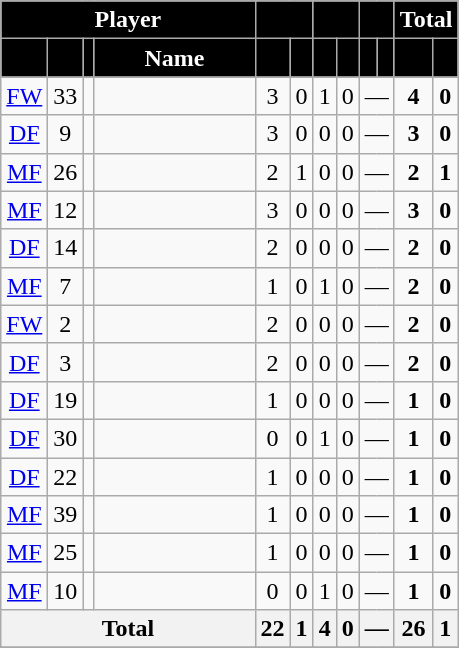<table class="wikitable sortable" style="text-align:center;">
<tr>
<th style="background:#000; color:#fff;" colspan=4 scope="colgroup">Player</th>
<th style="background:#000; color:#fff;" colspan=2 scope="colgroup"></th>
<th style="background:#000; color:#fff;" colspan=2 scope="colgroup"></th>
<th style="background:#000; color:#fff;" colspan=2 scope="colgroup"></th>
<th style="background:#000; color:#fff;" colspan=2 scope="colgroup">Total</th>
</tr>
<tr>
<th style="background:#000; color:#fff;" scope="col"></th>
<th style="background:#000; color:#fff;" scope="col"></th>
<th style="background:#000; color:#fff;" scope="col"></th>
<th style="background:#000; color:#fff; width:100px;" scope="col">Name</th>
<th style="background:#000; color:#fff;" scope="col"></th>
<th style="background:#000; color:#fff;"></th>
<th style="background:#000; color:#fff;" scope="col"></th>
<th style="background:#000; color:#fff;"></th>
<th style="background:#000; color:#fff;" scope="col"></th>
<th style="background:#000; color:#fff;"></th>
<th style="background:#000; color:#fff;" scope="col"></th>
<th style="background:#000; color:#fff;"></th>
</tr>
<tr>
<td><a href='#'>FW</a></td>
<td>33</td>
<td></td>
<td></td>
<td>3</td>
<td>0</td>
<td>1</td>
<td>0</td>
<td colspan=2>—</td>
<td><strong>4</strong></td>
<td><strong>0</strong></td>
</tr>
<tr>
<td><a href='#'>DF</a></td>
<td>9</td>
<td></td>
<td></td>
<td>3</td>
<td>0</td>
<td>0</td>
<td>0</td>
<td colspan=2>—</td>
<td><strong>3</strong></td>
<td><strong>0</strong></td>
</tr>
<tr>
<td><a href='#'>MF</a></td>
<td>26</td>
<td></td>
<td></td>
<td>2</td>
<td>1</td>
<td>0</td>
<td>0</td>
<td colspan=2>—</td>
<td><strong>2</strong></td>
<td><strong>1</strong></td>
</tr>
<tr>
<td><a href='#'>MF</a></td>
<td>12</td>
<td></td>
<td></td>
<td>3</td>
<td>0</td>
<td>0</td>
<td>0</td>
<td colspan=2>—</td>
<td><strong>3</strong></td>
<td><strong>0</strong></td>
</tr>
<tr>
<td><a href='#'>DF</a></td>
<td>14</td>
<td></td>
<td></td>
<td>2</td>
<td>0</td>
<td>0</td>
<td>0</td>
<td colspan=2>—</td>
<td><strong>2</strong></td>
<td><strong>0</strong></td>
</tr>
<tr>
<td><a href='#'>MF</a></td>
<td>7</td>
<td></td>
<td></td>
<td>1</td>
<td>0</td>
<td>1</td>
<td>0</td>
<td colspan=2>—</td>
<td><strong>2</strong></td>
<td><strong>0</strong></td>
</tr>
<tr>
<td><a href='#'>FW</a></td>
<td>2</td>
<td></td>
<td></td>
<td>2</td>
<td>0</td>
<td>0</td>
<td>0</td>
<td colspan=2>—</td>
<td><strong>2</strong></td>
<td><strong>0</strong></td>
</tr>
<tr>
<td><a href='#'>DF</a></td>
<td>3</td>
<td></td>
<td></td>
<td>2</td>
<td>0</td>
<td>0</td>
<td>0</td>
<td colspan=2>—</td>
<td><strong>2</strong></td>
<td><strong>0</strong></td>
</tr>
<tr>
<td><a href='#'>DF</a></td>
<td>19</td>
<td></td>
<td></td>
<td>1</td>
<td>0</td>
<td>0</td>
<td>0</td>
<td colspan=2>—</td>
<td><strong>1</strong></td>
<td><strong>0</strong></td>
</tr>
<tr>
<td><a href='#'>DF</a></td>
<td>30</td>
<td></td>
<td></td>
<td>0</td>
<td>0</td>
<td>1</td>
<td>0</td>
<td colspan=2>—</td>
<td><strong>1</strong></td>
<td><strong>0</strong></td>
</tr>
<tr>
<td><a href='#'>DF</a></td>
<td>22</td>
<td></td>
<td></td>
<td>1</td>
<td>0</td>
<td>0</td>
<td>0</td>
<td colspan=2>—</td>
<td><strong>1</strong></td>
<td><strong>0</strong></td>
</tr>
<tr>
<td><a href='#'>MF</a></td>
<td>39</td>
<td></td>
<td></td>
<td>1</td>
<td>0</td>
<td>0</td>
<td>0</td>
<td colspan=2>—</td>
<td><strong>1</strong></td>
<td><strong>0</strong></td>
</tr>
<tr>
<td><a href='#'>MF</a></td>
<td>25</td>
<td></td>
<td></td>
<td>1</td>
<td>0</td>
<td>0</td>
<td>0</td>
<td colspan=2>—</td>
<td><strong>1</strong></td>
<td><strong>0</strong></td>
</tr>
<tr>
<td><a href='#'>MF</a></td>
<td>10</td>
<td></td>
<td></td>
<td>0</td>
<td>0</td>
<td>1</td>
<td>0</td>
<td colspan=2>—</td>
<td><strong>1</strong></td>
<td><strong>0</strong></td>
</tr>
<tr>
<th colspan=4 scope"row">Total</th>
<th>22</th>
<th>1</th>
<th>4</th>
<th>0</th>
<th colspan=2>—</th>
<th>26</th>
<th>1</th>
</tr>
<tr>
</tr>
</table>
